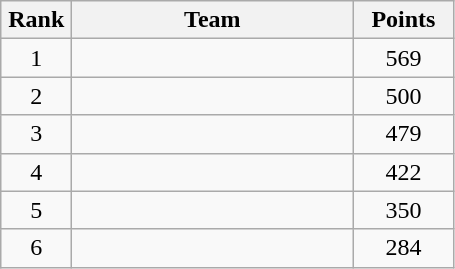<table class="wikitable" style="text-align:center;">
<tr>
<th width=40>Rank</th>
<th width=180>Team</th>
<th width=60>Points</th>
</tr>
<tr>
<td>1</td>
<td align=left></td>
<td>569</td>
</tr>
<tr>
<td>2</td>
<td align=left></td>
<td>500</td>
</tr>
<tr>
<td>3</td>
<td align=left></td>
<td>479</td>
</tr>
<tr>
<td>4</td>
<td align=left></td>
<td>422</td>
</tr>
<tr>
<td>5</td>
<td align=left></td>
<td>350</td>
</tr>
<tr>
<td>6</td>
<td align=left></td>
<td>284</td>
</tr>
</table>
